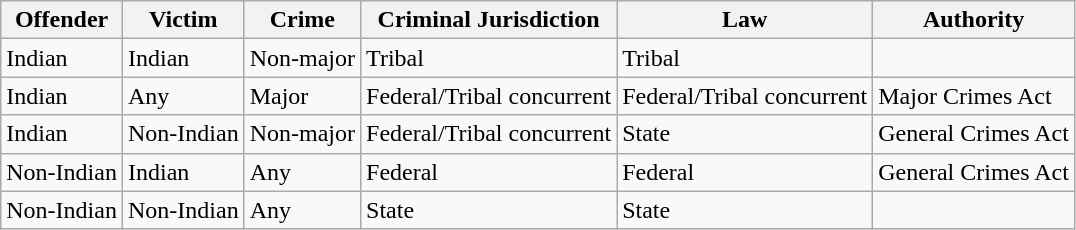<table class="wikitable sortable">
<tr>
<th>Offender</th>
<th>Victim</th>
<th>Crime</th>
<th>Criminal Jurisdiction</th>
<th>Law</th>
<th>Authority</th>
</tr>
<tr>
<td>Indian</td>
<td>Indian</td>
<td>Non-major</td>
<td>Tribal</td>
<td>Tribal</td>
<td></td>
</tr>
<tr>
<td>Indian</td>
<td>Any</td>
<td>Major</td>
<td>Federal/Tribal concurrent</td>
<td>Federal/Tribal concurrent</td>
<td>Major Crimes Act</td>
</tr>
<tr>
<td>Indian</td>
<td>Non-Indian</td>
<td>Non-major</td>
<td>Federal/Tribal concurrent</td>
<td>State</td>
<td>General Crimes Act</td>
</tr>
<tr>
<td>Non-Indian</td>
<td>Indian</td>
<td>Any</td>
<td>Federal</td>
<td>Federal</td>
<td>General Crimes Act</td>
</tr>
<tr>
<td>Non-Indian</td>
<td>Non-Indian</td>
<td>Any</td>
<td>State</td>
<td>State</td>
<td></td>
</tr>
</table>
